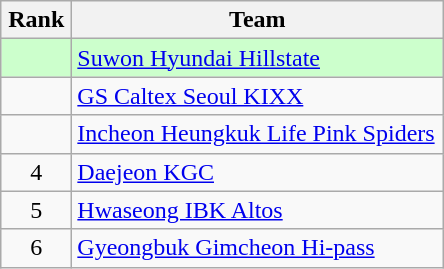<table class="wikitable" style="text-align: center;">
<tr>
<th width=40>Rank</th>
<th width=240>Team</th>
</tr>
<tr bgcolor=#ccffcc>
<td></td>
<td align=left><a href='#'>Suwon Hyundai Hillstate</a></td>
</tr>
<tr>
<td></td>
<td align=left><a href='#'>GS Caltex Seoul KIXX</a></td>
</tr>
<tr>
<td></td>
<td align=left><a href='#'>Incheon Heungkuk Life Pink Spiders</a></td>
</tr>
<tr>
<td>4</td>
<td align=left><a href='#'>Daejeon KGC</a></td>
</tr>
<tr>
<td>5</td>
<td align=left><a href='#'>Hwaseong IBK Altos</a></td>
</tr>
<tr>
<td>6</td>
<td align=left><a href='#'>Gyeongbuk Gimcheon Hi-pass</a></td>
</tr>
</table>
